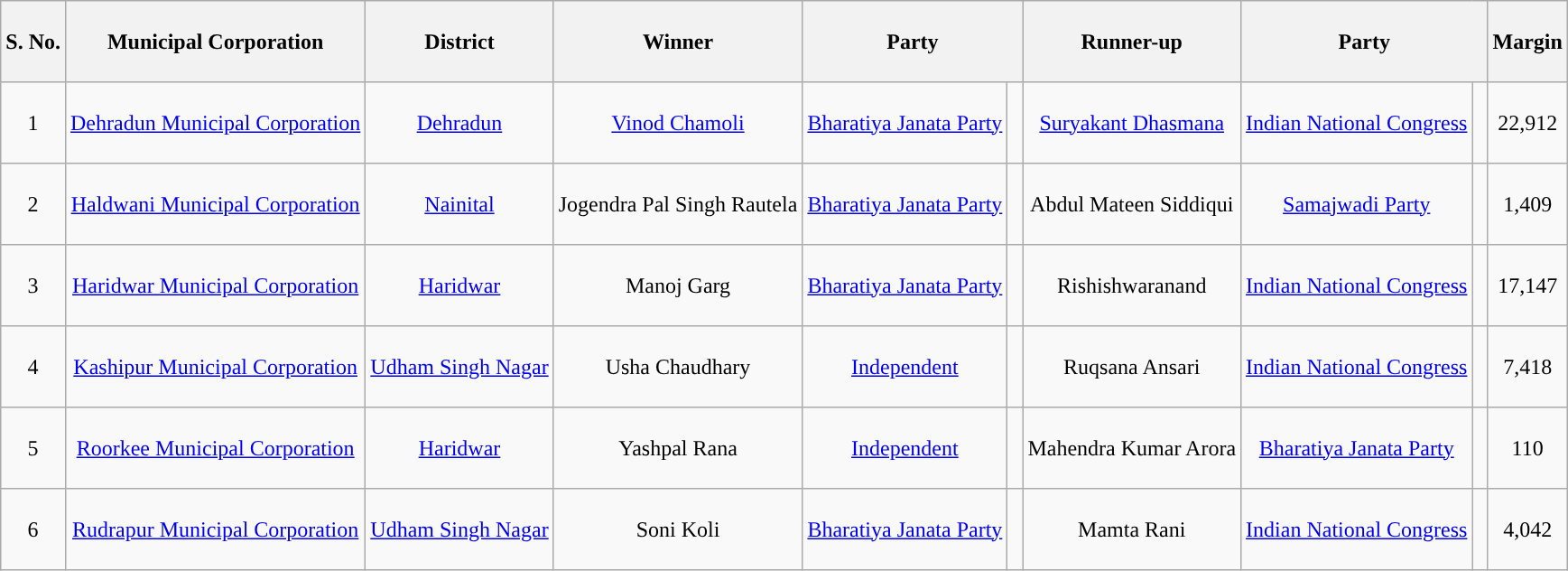<table class="wikitable sortable">
<tr style="text-align:center; height:60px;">
<th scope="col">S. No.</th>
<th>Municipal Corporation</th>
<th>District</th>
<th>Winner</th>
<th colspan=2>Party</th>
<th>Runner-up</th>
<th colspan=2>Party</th>
<th>Margin</th>
</tr>
<tr style="text-align:center; height:60px;">
<td>1</td>
<td><a href='#'>Dehradun Municipal Corporation</a></td>
<td><a href='#'>Dehradun</a></td>
<td><a href='#'>Vinod Chamoli</a></td>
<td><a href='#'>Bharatiya Janata Party</a></td>
<td width="4px" style="background-color: "></td>
<td><a href='#'>Suryakant Dhasmana</a></td>
<td><a href='#'>Indian National Congress</a></td>
<td width="4px" style="background-color: "></td>
<td>22,912</td>
</tr>
<tr style="text-align:center; height:60px;">
<td>2</td>
<td><a href='#'>Haldwani Municipal Corporation</a></td>
<td><a href='#'>Nainital</a></td>
<td>Jogendra Pal Singh Rautela</td>
<td><a href='#'>Bharatiya Janata Party</a></td>
<td width="4px" style="background-color: "></td>
<td>Abdul Mateen Siddiqui</td>
<td><a href='#'>Samajwadi Party</a></td>
<td width="4px" style="background-color: "></td>
<td>1,409</td>
</tr>
<tr style="text-align:center; height:60px;">
<td>3</td>
<td><a href='#'>Haridwar Municipal Corporation</a></td>
<td><a href='#'>Haridwar</a></td>
<td>Manoj Garg</td>
<td><a href='#'>Bharatiya Janata Party</a></td>
<td width="4px" style="background-color: "></td>
<td>Rishishwaranand</td>
<td><a href='#'>Indian National Congress</a></td>
<td width="4px" style="background-color: "></td>
<td>17,147</td>
</tr>
<tr style="text-align:center; height:60px;">
<td>4</td>
<td><a href='#'>Kashipur Municipal Corporation</a></td>
<td><a href='#'>Udham Singh Nagar</a></td>
<td>Usha Chaudhary</td>
<td><a href='#'>Independent</a></td>
<td width="4px" style="background-color: "></td>
<td>Ruqsana Ansari</td>
<td><a href='#'>Indian National Congress</a></td>
<td width="4px" style="background-color: "></td>
<td>7,418</td>
</tr>
<tr style="text-align:center; height:60px;">
<td>5</td>
<td><a href='#'>Roorkee Municipal Corporation</a></td>
<td><a href='#'>Haridwar</a></td>
<td>Yashpal Rana</td>
<td><a href='#'>Independent</a></td>
<td width="4px" style="background-color: "></td>
<td>Mahendra Kumar Arora</td>
<td><a href='#'>Bharatiya Janata Party</a></td>
<td width="4px" style="background-color: "></td>
<td>110</td>
</tr>
<tr style="text-align:center; height:60px;">
<td>6</td>
<td><a href='#'>Rudrapur Municipal Corporation</a></td>
<td><a href='#'>Udham Singh Nagar</a></td>
<td>Soni Koli</td>
<td><a href='#'>Bharatiya Janata Party</a></td>
<td width="4px" style="background-color: "></td>
<td>Mamta Rani</td>
<td><a href='#'>Indian National Congress</a></td>
<td width="4px" style="background-color: "></td>
<td>4,042</td>
</tr>
</table>
